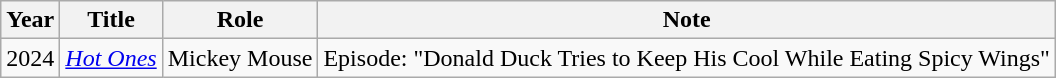<table class="wikitable">
<tr>
<th>Year</th>
<th>Title</th>
<th>Role</th>
<th>Note</th>
</tr>
<tr>
<td>2024</td>
<td><em><a href='#'>Hot Ones</a></em></td>
<td>Mickey Mouse</td>
<td>Episode: "Donald Duck Tries to Keep His Cool While Eating Spicy Wings"</td>
</tr>
</table>
